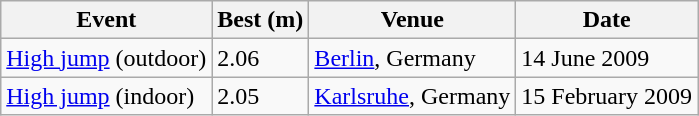<table class="wikitable">
<tr>
<th>Event</th>
<th>Best (m)</th>
<th>Venue</th>
<th>Date</th>
</tr>
<tr>
<td><a href='#'>High jump</a> (outdoor)</td>
<td>2.06</td>
<td><a href='#'>Berlin</a>, Germany</td>
<td>14 June 2009</td>
</tr>
<tr>
<td><a href='#'>High jump</a> (indoor)</td>
<td>2.05</td>
<td><a href='#'>Karlsruhe</a>, Germany</td>
<td>15 February 2009</td>
</tr>
</table>
